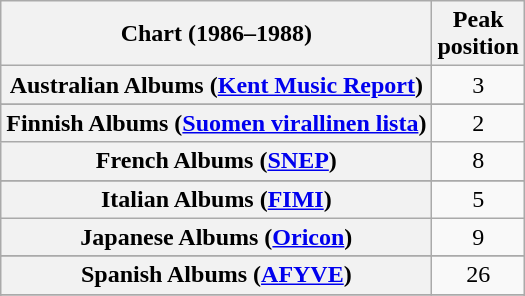<table class="wikitable plainrowheaders sortable" style="text-align:center;">
<tr>
<th scope="col">Chart (1986–1988)</th>
<th scope="col">Peak<br>position</th>
</tr>
<tr>
<th scope="row">Australian Albums (<a href='#'>Kent Music Report</a>)</th>
<td>3</td>
</tr>
<tr>
</tr>
<tr>
</tr>
<tr>
</tr>
<tr>
<th scope="row">Finnish Albums (<a href='#'>Suomen virallinen lista</a>)</th>
<td>2</td>
</tr>
<tr>
<th scope="row">French Albums (<a href='#'>SNEP</a>)</th>
<td>8</td>
</tr>
<tr>
</tr>
<tr>
<th scope="row">Italian Albums (<a href='#'>FIMI</a>)</th>
<td>5</td>
</tr>
<tr>
<th scope="row">Japanese Albums (<a href='#'>Oricon</a>)</th>
<td>9</td>
</tr>
<tr>
</tr>
<tr>
</tr>
<tr>
<th scope="row">Spanish Albums (<a href='#'>AFYVE</a>)</th>
<td>26</td>
</tr>
<tr>
</tr>
<tr>
</tr>
<tr>
</tr>
<tr>
</tr>
</table>
